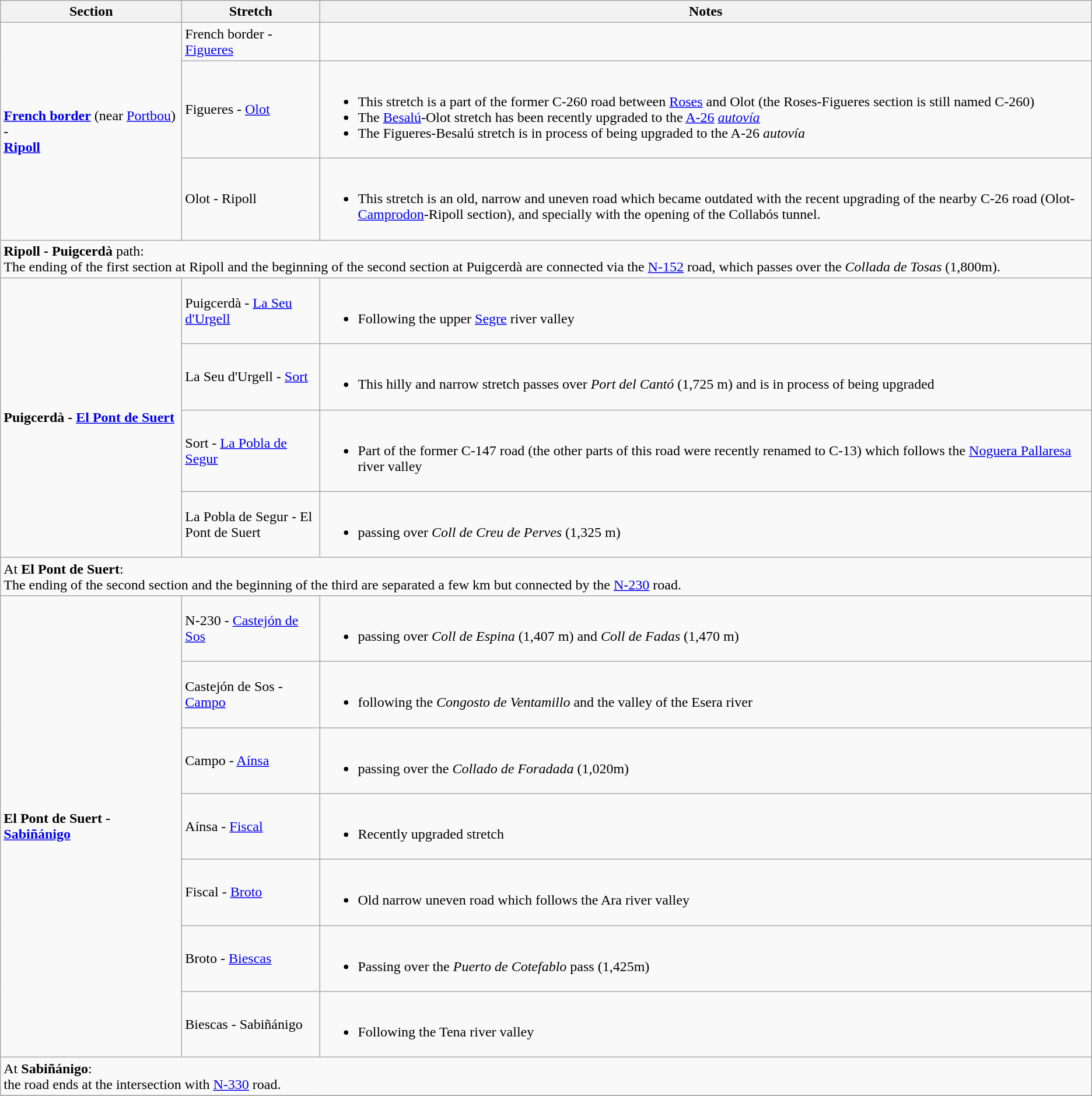<table class=wikitable>
<tr>
<th width=200>Section</th>
<th width=150>Stretch</th>
<th>Notes</th>
</tr>
<tr --->
<td rowspan=3><strong><a href='#'>French border</a></strong> (near <a href='#'>Portbou</a>) -<br><strong><a href='#'>Ripoll</a></strong></td>
<td>French border - <a href='#'>Figueres</a></td>
<td></td>
</tr>
<tr --->
<td>Figueres - <a href='#'>Olot</a></td>
<td><br><ul><li>This stretch is a part of the former C-260 road between <a href='#'>Roses</a> and Olot (the Roses-Figueres section is still named C-260)</li><li>The <a href='#'>Besalú</a>-Olot stretch has been recently upgraded to the <a href='#'>A-26</a> <em><a href='#'>autovía</a></em></li><li>The Figueres-Besalú stretch is in process of being upgraded to the A-26 <em>autovía</em></li></ul></td>
</tr>
<tr --->
<td>Olot - Ripoll</td>
<td><br><ul><li>This stretch is an old, narrow and uneven road which became outdated with the recent upgrading of the nearby C-26 road (Olot-<a href='#'>Camprodon</a>-Ripoll section), and specially with the opening of the Collabós tunnel.</li></ul></td>
</tr>
<tr --->
<td colspan=3><strong>Ripoll - Puigcerdà</strong> path:<br>The ending of the first section at Ripoll and the beginning of the second section at Puigcerdà are connected via the <a href='#'>N-152</a> road, which passes over the <em>Collada de Tosas</em> (1,800m).</td>
</tr>
<tr --->
<td rowspan=4><strong>Puigcerdà - <a href='#'>El Pont de Suert</a></strong></td>
<td>Puigcerdà - <a href='#'>La Seu d'Urgell</a></td>
<td><br><ul><li>Following the upper <a href='#'>Segre</a> river valley</li></ul></td>
</tr>
<tr --->
<td>La Seu d'Urgell - <a href='#'>Sort</a></td>
<td><br><ul><li>This hilly and narrow stretch passes over <em>Port del Cantó</em> (1,725 m) and is in process of being upgraded</li></ul></td>
</tr>
<tr --->
<td>Sort - <a href='#'>La Pobla de Segur</a></td>
<td><br><ul><li>Part of the former C-147 road (the other parts of this road were recently renamed to C-13) which follows the <a href='#'>Noguera Pallaresa</a> river valley</li></ul></td>
</tr>
<tr --->
<td>La Pobla de Segur - El Pont de Suert</td>
<td><br><ul><li>passing over <em>Coll de Creu de Perves</em> (1,325 m)</li></ul></td>
</tr>
<tr --->
<td colspan=3>At <strong>El Pont de Suert</strong>:<br>The ending of the second section and the beginning of the third are separated a few km but connected by the <a href='#'>N-230</a> road.</td>
</tr>
<tr --->
<td rowspan=7><strong>El Pont de Suert - <a href='#'>Sabiñánigo</a></strong></td>
<td>N-230 - <a href='#'>Castejón de Sos</a></td>
<td><br><ul><li>passing over <em>Coll de Espina</em> (1,407 m) and <em>Coll de Fadas</em> (1,470 m)</li></ul></td>
</tr>
<tr --->
<td>Castejón de Sos - <a href='#'>Campo</a></td>
<td><br><ul><li>following the <em>Congosto de Ventamillo</em> and the valley of the Esera river</li></ul></td>
</tr>
<tr --->
<td>Campo - <a href='#'>Aínsa</a></td>
<td><br><ul><li>passing over the <em>Collado de Foradada</em> (1,020m)</li></ul></td>
</tr>
<tr --->
<td>Aínsa - <a href='#'>Fiscal</a></td>
<td><br><ul><li>Recently upgraded stretch</li></ul></td>
</tr>
<tr --->
<td>Fiscal - <a href='#'>Broto</a></td>
<td><br><ul><li>Old narrow uneven road which follows the Ara river valley</li></ul></td>
</tr>
<tr --->
<td>Broto - <a href='#'>Biescas</a></td>
<td><br><ul><li>Passing over the <em>Puerto de Cotefablo</em> pass (1,425m)</li></ul></td>
</tr>
<tr --->
<td>Biescas - Sabiñánigo</td>
<td><br><ul><li>Following the Tena river valley</li></ul></td>
</tr>
<tr --->
<td colspan=3>At <strong>Sabiñánigo</strong>: <br>the road ends at the intersection with <a href='#'>N-330</a> road.</td>
</tr>
<tr --->
</tr>
</table>
